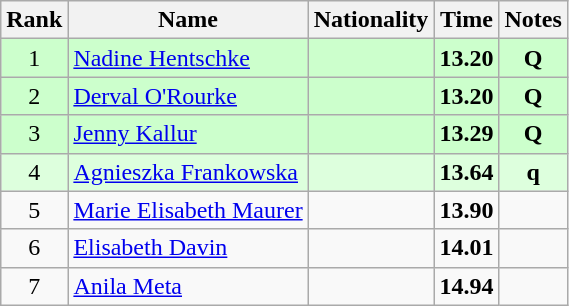<table class="wikitable sortable" style="text-align:center">
<tr>
<th>Rank</th>
<th>Name</th>
<th>Nationality</th>
<th>Time</th>
<th>Notes</th>
</tr>
<tr bgcolor=ccffcc>
<td>1</td>
<td align=left><a href='#'>Nadine Hentschke</a></td>
<td align=left></td>
<td><strong>13.20</strong></td>
<td><strong>Q</strong></td>
</tr>
<tr bgcolor=ccffcc>
<td>2</td>
<td align=left><a href='#'>Derval O'Rourke</a></td>
<td align=left></td>
<td><strong>13.20</strong></td>
<td><strong>Q</strong></td>
</tr>
<tr bgcolor=ccffcc>
<td>3</td>
<td align=left><a href='#'>Jenny Kallur</a></td>
<td align=left></td>
<td><strong>13.29</strong></td>
<td><strong>Q</strong></td>
</tr>
<tr bgcolor=ddffdd>
<td>4</td>
<td align=left><a href='#'>Agnieszka Frankowska</a></td>
<td align=left></td>
<td><strong>13.64</strong></td>
<td><strong>q</strong></td>
</tr>
<tr>
<td>5</td>
<td align=left><a href='#'>Marie Elisabeth Maurer</a></td>
<td align=left></td>
<td><strong>13.90</strong></td>
<td></td>
</tr>
<tr>
<td>6</td>
<td align=left><a href='#'>Elisabeth Davin</a></td>
<td align=left></td>
<td><strong>14.01</strong></td>
<td></td>
</tr>
<tr>
<td>7</td>
<td align=left><a href='#'>Anila Meta</a></td>
<td align=left></td>
<td><strong>14.94</strong></td>
<td></td>
</tr>
</table>
